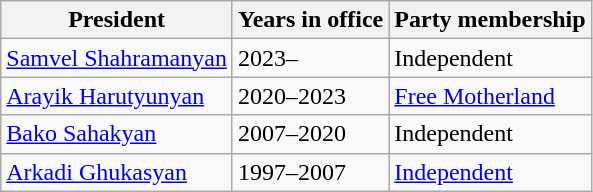<table class="wikitable">
<tr>
<th>President</th>
<th>Years in office</th>
<th>Party membership</th>
</tr>
<tr>
<td><a href='#'>Samvel Shahramanyan</a></td>
<td>2023–</td>
<td>Independent</td>
</tr>
<tr>
<td><a href='#'>Arayik Harutyunyan</a></td>
<td>2020–2023</td>
<td><a href='#'>Free Motherland</a></td>
</tr>
<tr>
<td><a href='#'>Bako Sahakyan</a></td>
<td>2007–2020</td>
<td>Independent</td>
</tr>
<tr>
<td><a href='#'>Arkadi Ghukasyan</a></td>
<td>1997–2007</td>
<td><a href='#'>Independent</a></td>
</tr>
</table>
